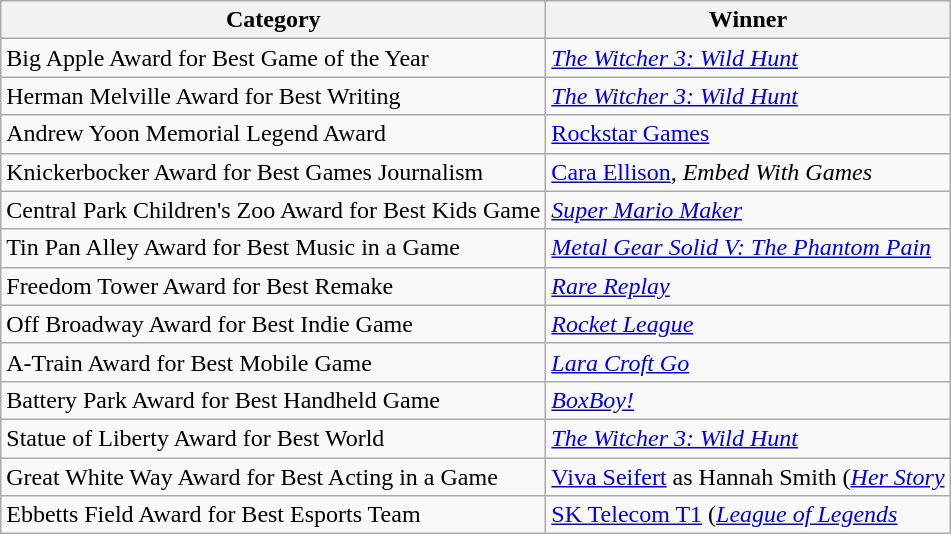<table class="wikitable sortable plainrowheaders" border="none" style="margin:0">
<tr valign="bottom">
<th scope="col">Category</th>
<th scope="col">Winner</th>
</tr>
<tr>
<td>Big Apple Award for Best Game of the Year</td>
<td><em><a href='#'>The Witcher 3: Wild Hunt</a></em></td>
</tr>
<tr>
<td>Herman Melville Award for Best Writing</td>
<td><em><a href='#'>The Witcher 3: Wild Hunt</a></em></td>
</tr>
<tr>
<td>Andrew Yoon Memorial Legend Award</td>
<td><a href='#'>Rockstar Games</a></td>
</tr>
<tr>
<td>Knickerbocker Award for Best Games Journalism</td>
<td><a href='#'>Cara Ellison</a>, <em>Embed With Games</em></td>
</tr>
<tr>
<td>Central Park Children's Zoo Award for Best Kids Game</td>
<td><em><a href='#'>Super Mario Maker</a></em></td>
</tr>
<tr>
<td>Tin Pan Alley Award for Best Music in a Game</td>
<td><em><a href='#'>Metal Gear Solid V: The Phantom Pain</a></em></td>
</tr>
<tr>
<td>Freedom Tower Award for Best Remake</td>
<td><em><a href='#'>Rare Replay</a></em></td>
</tr>
<tr>
<td>Off Broadway Award for Best Indie Game</td>
<td><em><a href='#'>Rocket League</a></em></td>
</tr>
<tr>
<td>A-Train Award for Best Mobile Game</td>
<td><em><a href='#'>Lara Croft Go</a></em></td>
</tr>
<tr>
<td>Battery Park Award for Best Handheld Game</td>
<td><em><a href='#'>BoxBoy!</a></em></td>
</tr>
<tr>
<td>Statue of Liberty Award for Best World</td>
<td><em><a href='#'>The Witcher 3: Wild Hunt</a></em></td>
</tr>
<tr>
<td>Great White Way Award for Best Acting in a Game</td>
<td><a href='#'>Viva Seifert</a> as Hannah Smith (<em><a href='#'>Her Story</a></em></td>
</tr>
<tr>
<td>Ebbetts Field Award for Best Esports Team</td>
<td><a href='#'>SK Telecom T1</a> (<em><a href='#'>League of Legends</a></em></td>
</tr>
</table>
